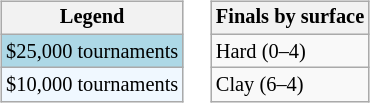<table>
<tr valign=top>
<td><br><table class=wikitable style="font-size:85%">
<tr>
<th>Legend</th>
</tr>
<tr style="background:lightblue;">
<td>$25,000 tournaments</td>
</tr>
<tr style="background:#f0f8ff;">
<td>$10,000 tournaments</td>
</tr>
</table>
</td>
<td><br><table class=wikitable style="font-size:85%">
<tr>
<th>Finals by surface</th>
</tr>
<tr>
<td>Hard (0–4)</td>
</tr>
<tr>
<td>Clay (6–4)</td>
</tr>
</table>
</td>
</tr>
</table>
